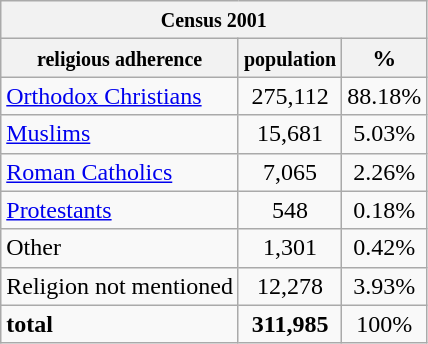<table class="wikitable">
<tr>
<th colspan=3><small>Census 2001</small></th>
</tr>
<tr>
<th><small>religious adherence</small></th>
<th><small>population</small></th>
<th>%</th>
</tr>
<tr>
<td><a href='#'>Orthodox Christians</a></td>
<td align="middle">275,112</td>
<td align="middle">88.18%</td>
</tr>
<tr>
<td><a href='#'>Muslims</a></td>
<td align="middle">15,681</td>
<td align="middle">5.03%</td>
</tr>
<tr>
<td><a href='#'>Roman Catholics</a></td>
<td align="middle">7,065</td>
<td align="middle">2.26%</td>
</tr>
<tr>
<td><a href='#'>Protestants</a></td>
<td align="middle">548</td>
<td align="middle">0.18%</td>
</tr>
<tr>
<td>Other</td>
<td align="middle">1,301</td>
<td align="middle">0.42%</td>
</tr>
<tr>
<td>Religion not mentioned</td>
<td align="middle">12,278</td>
<td align="middle">3.93%</td>
</tr>
<tr>
<td><strong>total</strong></td>
<td align="middle"><strong>311,985</strong></td>
<td align="middle">100%</td>
</tr>
</table>
